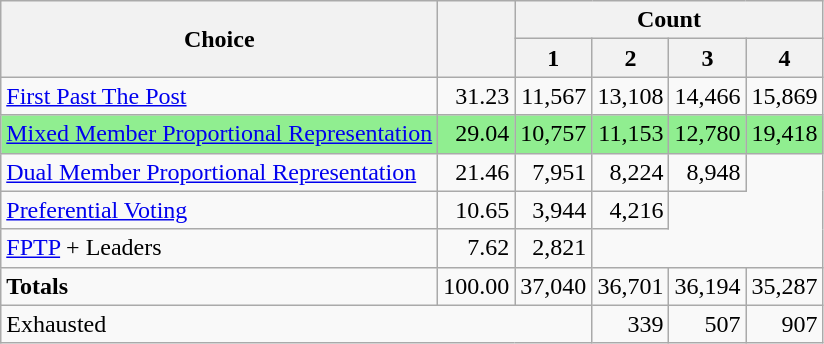<table class="wikitable" style="text-align:right;">
<tr>
<th rowspan="2">Choice</th>
<th rowspan="2"></th>
<th colspan="4">Count</th>
</tr>
<tr>
<th>1</th>
<th>2</th>
<th>3</th>
<th>4</th>
</tr>
<tr>
<td style="text-align:left;"><a href='#'>First Past The Post</a></td>
<td>31.23</td>
<td>11,567</td>
<td>13,108</td>
<td>14,466</td>
<td>15,869</td>
</tr>
<tr style="background-color:lightgreen;">
<td style="text-align:left;"><a href='#'>Mixed Member Proportional Representation</a></td>
<td>29.04</td>
<td>10,757</td>
<td>11,153</td>
<td>12,780</td>
<td>19,418</td>
</tr>
<tr>
<td style="text-align:left;"><a href='#'>Dual Member Proportional Representation</a></td>
<td>21.46</td>
<td>7,951</td>
<td>8,224</td>
<td>8,948</td>
</tr>
<tr>
<td style="text-align:left;"><a href='#'>Preferential Voting</a></td>
<td>10.65</td>
<td>3,944</td>
<td>4,216</td>
</tr>
<tr>
<td style="text-align:left;"><a href='#'>FPTP</a> + Leaders</td>
<td>7.62</td>
<td>2,821</td>
</tr>
<tr>
<td style="text-align:left;"><strong>Totals</strong></td>
<td>100.00</td>
<td>37,040</td>
<td>36,701</td>
<td>36,194</td>
<td>35,287</td>
</tr>
<tr>
<td colspan="3" style="text-align:left;">Exhausted</td>
<td>339</td>
<td>507</td>
<td>907</td>
</tr>
</table>
